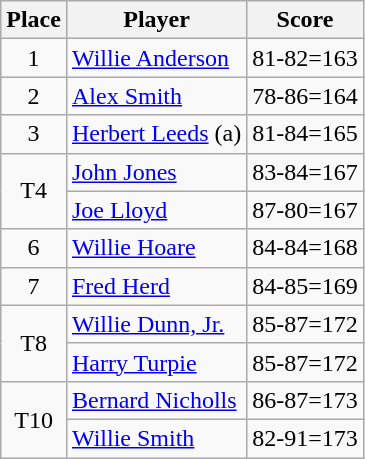<table class=wikitable>
<tr>
<th>Place</th>
<th>Player</th>
<th>Score</th>
</tr>
<tr>
<td align=center>1</td>
<td> <a href='#'>Willie Anderson</a></td>
<td>81-82=163</td>
</tr>
<tr>
<td align=center>2</td>
<td> <a href='#'>Alex Smith</a></td>
<td>78-86=164</td>
</tr>
<tr>
<td align=center>3</td>
<td> <a href='#'>Herbert Leeds</a> (a)</td>
<td>81-84=165</td>
</tr>
<tr>
<td rowspan=2 align=center>T4</td>
<td> <a href='#'>John Jones</a></td>
<td>83-84=167</td>
</tr>
<tr>
<td> <a href='#'>Joe Lloyd</a></td>
<td>87-80=167</td>
</tr>
<tr>
<td align=center>6</td>
<td> <a href='#'>Willie Hoare</a></td>
<td>84-84=168</td>
</tr>
<tr>
<td align=center>7</td>
<td> <a href='#'>Fred Herd</a></td>
<td>84-85=169</td>
</tr>
<tr>
<td rowspan=2 align=center>T8</td>
<td> <a href='#'>Willie Dunn, Jr.</a></td>
<td>85-87=172</td>
</tr>
<tr>
<td> <a href='#'>Harry Turpie</a></td>
<td>85-87=172</td>
</tr>
<tr>
<td rowspan=2 align=center>T10</td>
<td> <a href='#'>Bernard Nicholls</a></td>
<td>86-87=173</td>
</tr>
<tr>
<td> <a href='#'>Willie Smith</a></td>
<td>82-91=173</td>
</tr>
</table>
